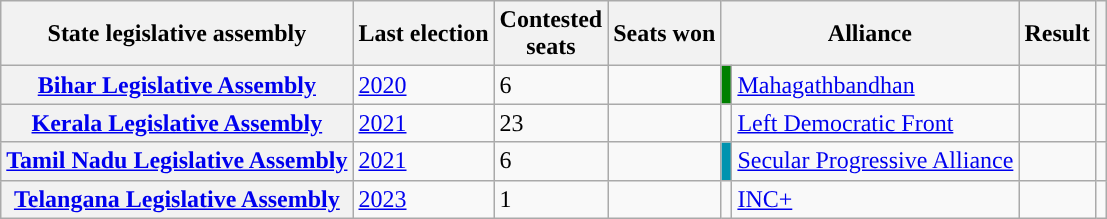<table class="wikitable">
<tr>
<th>State legislative assembly</th>
<th>Last election</th>
<th>Contested<br>seats</th>
<th>Seats won</th>
<th colspan="2">Alliance</th>
<th>Result</th>
<th></th>
</tr>
<tr>
<th><a href='#'>Bihar Legislative Assembly</a></th>
<td><a href='#'>2020</a></td>
<td>6</td>
<td></td>
<td style="background:green;"></td>
<td><a href='#'>Mahagathbandhan</a></td>
<td></td>
<td></td>
</tr>
<tr>
<th><a href='#'>Kerala Legislative Assembly</a></th>
<td><a href='#'>2021</a></td>
<td>23</td>
<td></td>
<td style="background-color: "></td>
<td><a href='#'>Left Democratic Front</a></td>
<td></td>
<td></td>
</tr>
<tr>
<th><a href='#'>Tamil Nadu Legislative Assembly</a></th>
<td><a href='#'>2021</a></td>
<td>6</td>
<td></td>
<td style="background:#0093af;"></td>
<td><a href='#'>Secular Progressive Alliance</a></td>
<td></td>
<td></td>
</tr>
<tr>
<th><a href='#'>Telangana Legislative Assembly</a></th>
<td><a href='#'>2023</a></td>
<td>1</td>
<td></td>
<td style="background-color: "></td>
<td><a href='#'>INC+</a></td>
<td></td>
<td></td>
</tr>
</table>
